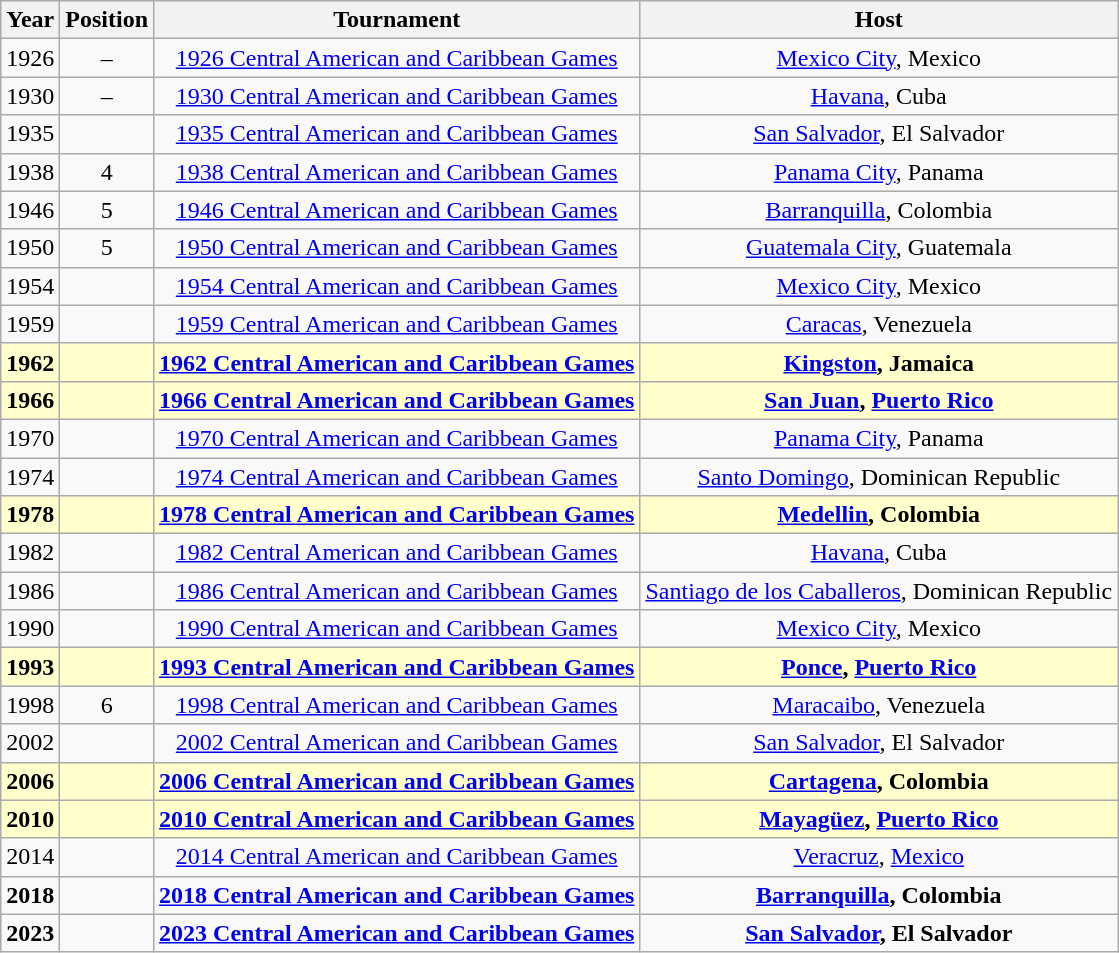<table class="wikitable">
<tr>
<th>Year</th>
<th>Position</th>
<th>Tournament</th>
<th>Host</th>
</tr>
<tr style="text-align:center;">
<td>1926</td>
<td>–</td>
<td><a href='#'>1926 Central American and Caribbean Games</a></td>
<td><a href='#'>Mexico City</a>, Mexico</td>
</tr>
<tr style="text-align:center;">
<td>1930</td>
<td>–</td>
<td><a href='#'>1930 Central American and Caribbean Games</a></td>
<td><a href='#'>Havana</a>, Cuba</td>
</tr>
<tr style="text-align:center;">
<td>1935</td>
<td></td>
<td><a href='#'>1935 Central American and Caribbean Games</a></td>
<td><a href='#'>San Salvador</a>, El Salvador</td>
</tr>
<tr style="text-align:center;">
<td>1938</td>
<td>4</td>
<td><a href='#'>1938 Central American and Caribbean Games</a></td>
<td><a href='#'>Panama City</a>, Panama</td>
</tr>
<tr style="text-align:center;">
<td>1946</td>
<td>5</td>
<td><a href='#'>1946 Central American and Caribbean Games</a></td>
<td><a href='#'>Barranquilla</a>, Colombia</td>
</tr>
<tr style="text-align:center;">
<td>1950</td>
<td>5</td>
<td><a href='#'>1950 Central American and Caribbean Games</a></td>
<td><a href='#'>Guatemala City</a>, Guatemala</td>
</tr>
<tr style="text-align:center;">
<td>1954</td>
<td></td>
<td><a href='#'>1954 Central American and Caribbean Games</a></td>
<td><a href='#'>Mexico City</a>, Mexico</td>
</tr>
<tr style="text-align:center;">
<td>1959</td>
<td></td>
<td><a href='#'>1959 Central American and Caribbean Games</a></td>
<td><a href='#'>Caracas</a>, Venezuela</td>
</tr>
<tr style="background:#ffc; text-align:center;">
<td><strong>1962</strong></td>
<td></td>
<td><strong><a href='#'>1962 Central American and Caribbean Games</a></strong></td>
<td><strong><a href='#'>Kingston</a>, Jamaica</strong></td>
</tr>
<tr style="background:#ffc; text-align:center;">
<td><strong>1966</strong></td>
<td></td>
<td><strong><a href='#'>1966 Central American and Caribbean Games</a></strong></td>
<td><strong><a href='#'>San Juan</a>, <a href='#'>Puerto Rico</a></strong></td>
</tr>
<tr style="text-align:center;">
<td>1970</td>
<td></td>
<td><a href='#'>1970 Central American and Caribbean Games</a></td>
<td><a href='#'>Panama City</a>, Panama</td>
</tr>
<tr style="text-align:center;">
<td>1974</td>
<td></td>
<td><a href='#'>1974 Central American and Caribbean Games</a></td>
<td><a href='#'>Santo Domingo</a>, Dominican Republic</td>
</tr>
<tr style="background:#ffc; text-align:center;">
<td><strong>1978</strong></td>
<td></td>
<td><strong><a href='#'>1978 Central American and Caribbean Games</a></strong></td>
<td><strong><a href='#'>Medellin</a>, Colombia</strong></td>
</tr>
<tr style="text-align:center;">
<td>1982</td>
<td></td>
<td><a href='#'>1982 Central American and Caribbean Games</a></td>
<td><a href='#'>Havana</a>, Cuba</td>
</tr>
<tr style="text-align:center;">
<td>1986</td>
<td></td>
<td><a href='#'>1986 Central American and Caribbean Games</a></td>
<td><a href='#'>Santiago de los Caballeros</a>, Dominican Republic</td>
</tr>
<tr style="text-align:center;">
<td>1990</td>
<td></td>
<td><a href='#'>1990 Central American and Caribbean Games</a></td>
<td><a href='#'>Mexico City</a>, Mexico</td>
</tr>
<tr style="background:#ffc; text-align:center;">
<td><strong>1993</strong></td>
<td></td>
<td><strong><a href='#'>1993 Central American and Caribbean Games</a></strong></td>
<td><strong><a href='#'>Ponce</a>, <a href='#'>Puerto Rico</a></strong></td>
</tr>
<tr style="text-align:center;">
<td>1998</td>
<td>6</td>
<td><a href='#'>1998 Central American and Caribbean Games</a></td>
<td><a href='#'>Maracaibo</a>, Venezuela</td>
</tr>
<tr style="text-align:center;">
<td>2002</td>
<td></td>
<td><a href='#'>2002 Central American and Caribbean Games</a></td>
<td><a href='#'>San Salvador</a>, El Salvador</td>
</tr>
<tr style="background:#ffc; text-align:center;">
<td><strong>2006</strong></td>
<td></td>
<td><strong><a href='#'>2006 Central American and Caribbean Games</a></strong></td>
<td><strong><a href='#'>Cartagena</a>, Colombia</strong></td>
</tr>
<tr style="background:#ffc; text-align:center;">
<td><strong>2010</strong></td>
<td></td>
<td><strong><a href='#'>2010 Central American and Caribbean Games</a></strong></td>
<td><strong><a href='#'>Mayagüez</a>, <a href='#'>Puerto Rico</a></strong></td>
</tr>
<tr style="text-align:center;">
<td>2014</td>
<td></td>
<td><a href='#'>2014 Central American and Caribbean Games</a></td>
<td><a href='#'>Veracruz</a>, <a href='#'>Mexico</a></td>
</tr>
<tr style="text-align:center;">
<td><strong>2018</strong></td>
<td></td>
<td><strong><a href='#'>2018 Central American and Caribbean Games</a></strong></td>
<td><strong><a href='#'>Barranquilla</a>, Colombia</strong></td>
</tr>
<tr style="text-align:center;">
<td><strong>2023</strong></td>
<td></td>
<td><strong><a href='#'>2023 Central American and Caribbean Games</a></strong></td>
<td><strong><a href='#'>San Salvador</a>, El Salvador</strong></td>
</tr>
</table>
